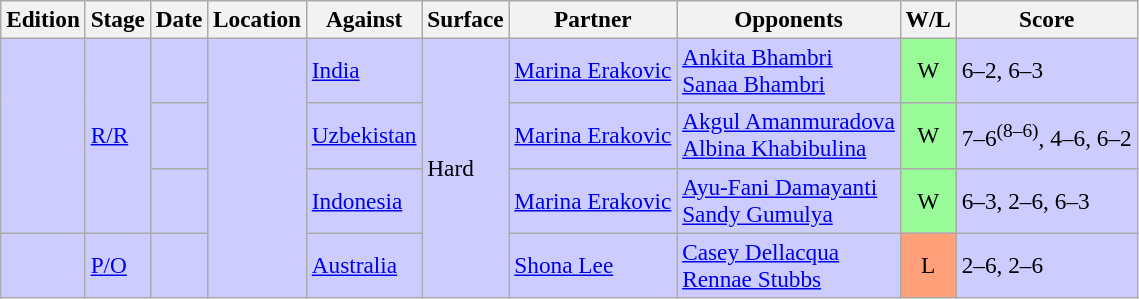<table class=wikitable style=font-size:97%>
<tr>
<th>Edition</th>
<th>Stage</th>
<th>Date</th>
<th>Location</th>
<th>Against</th>
<th>Surface</th>
<th>Partner</th>
<th>Opponents</th>
<th>W/L</th>
<th>Score</th>
</tr>
<tr style="background:#ccccff;">
<td rowspan="3"></td>
<td rowspan="3"><a href='#'>R/R</a></td>
<td></td>
<td rowspan="4"></td>
<td> <a href='#'>India</a></td>
<td rowspan="4">Hard</td>
<td> <a href='#'>Marina Erakovic</a></td>
<td><a href='#'>Ankita Bhambri</a> <br> <a href='#'>Sanaa Bhambri</a></td>
<td style="text-align:center; background:#98fb98;">W</td>
<td>6–2, 6–3</td>
</tr>
<tr style="background:#ccccff;">
<td></td>
<td> <a href='#'>Uzbekistan</a></td>
<td> <a href='#'>Marina Erakovic</a></td>
<td><a href='#'>Akgul Amanmuradova</a> <br> <a href='#'>Albina Khabibulina</a></td>
<td style="text-align:center; background:#98fb98;">W</td>
<td>7–6<sup>(8–6)</sup>, 4–6, 6–2</td>
</tr>
<tr style="background:#ccccff;">
<td></td>
<td> <a href='#'>Indonesia</a></td>
<td> <a href='#'>Marina Erakovic</a></td>
<td><a href='#'>Ayu-Fani Damayanti</a> <br> <a href='#'>Sandy Gumulya</a></td>
<td style="text-align:center; background:#98fb98;">W</td>
<td>6–3, 2–6, 6–3</td>
</tr>
<tr style="background:#ccccff;">
<td rowspan="1"></td>
<td rowspan="1"><a href='#'>P/O</a></td>
<td></td>
<td> <a href='#'>Australia</a></td>
<td> <a href='#'>Shona Lee</a></td>
<td><a href='#'>Casey Dellacqua</a> <br> <a href='#'>Rennae Stubbs</a></td>
<td style="text-align:center; background:#ffa07a;">L</td>
<td>2–6, 2–6</td>
</tr>
</table>
